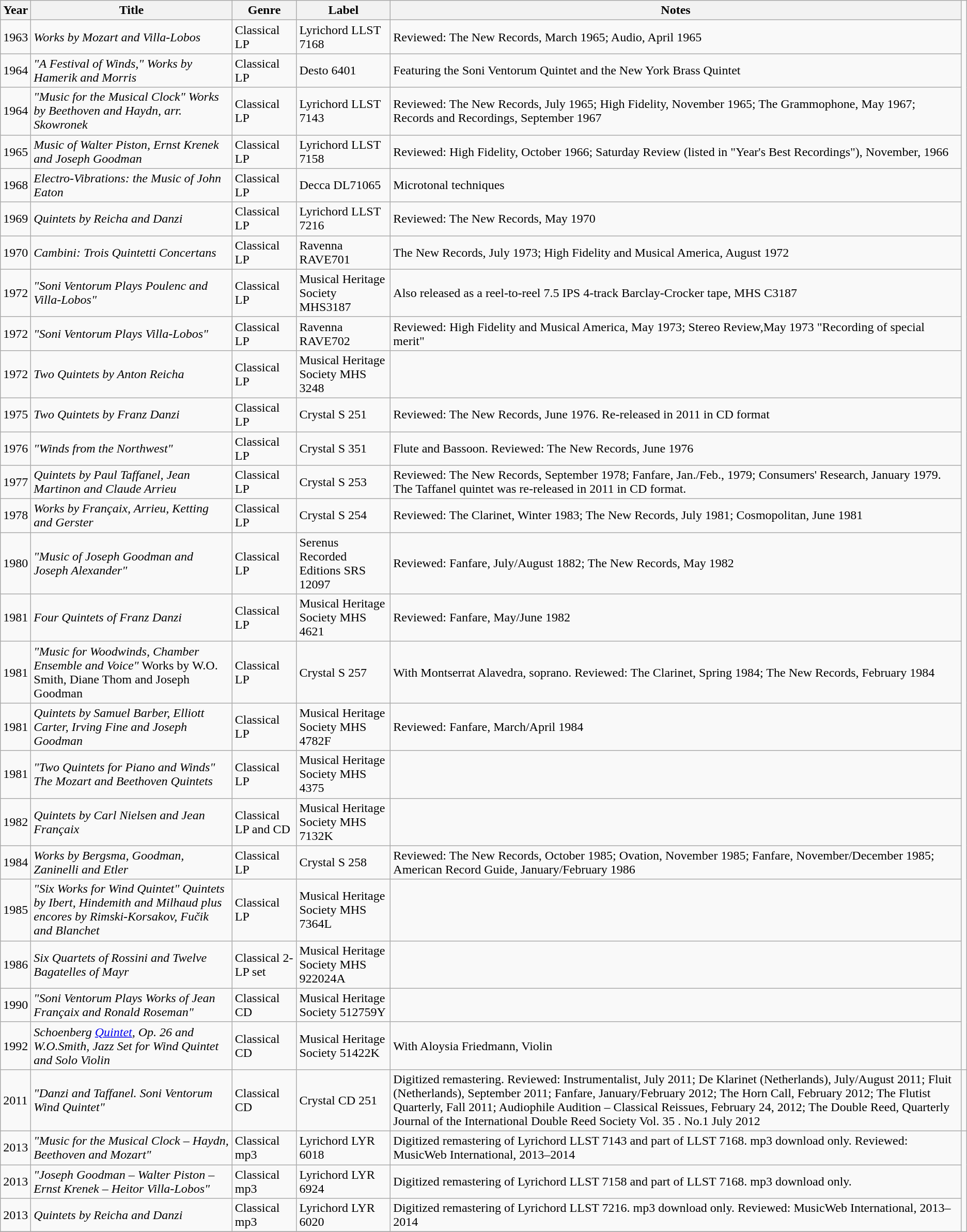<table class="wikitable">
<tr>
<th>Year</th>
<th>Title</th>
<th>Genre</th>
<th>Label</th>
<th>Notes</th>
</tr>
<tr>
<td>1963</td>
<td><em>Works by Mozart and Villa-Lobos</em></td>
<td>Classical LP</td>
<td>Lyrichord LLST 7168</td>
<td>Reviewed: The New Records, March 1965; Audio, April 1965</td>
</tr>
<tr>
<td>1964</td>
<td><em>"A Festival of Winds," Works by Hamerik and Morris</em></td>
<td>Classical LP</td>
<td>Desto 6401</td>
<td>Featuring the Soni Ventorum Quintet and the New York Brass Quintet</td>
</tr>
<tr>
<td>1964</td>
<td><em>"Music for the Musical Clock" Works by Beethoven and Haydn, arr. Skowronek</em></td>
<td>Classical LP</td>
<td>Lyrichord LLST 7143</td>
<td>Reviewed: The New Records, July 1965; High Fidelity, November 1965; The Grammophone, May 1967; Records and Recordings, September 1967</td>
</tr>
<tr>
<td>1965</td>
<td><em>Music of Walter Piston, Ernst Krenek and Joseph Goodman</em></td>
<td>Classical LP</td>
<td>Lyrichord LLST 7158</td>
<td>Reviewed: High Fidelity, October 1966; Saturday Review (listed in "Year's Best Recordings"), November, 1966</td>
</tr>
<tr>
<td>1968</td>
<td><em>Electro-Vibrations: the Music of John Eaton</em></td>
<td>Classical LP</td>
<td>Decca DL71065</td>
<td>Microtonal techniques</td>
</tr>
<tr>
<td>1969</td>
<td><em>Quintets by Reicha and Danzi</em></td>
<td>Classical LP</td>
<td>Lyrichord LLST 7216</td>
<td>Reviewed: The New Records, May 1970</td>
</tr>
<tr>
<td>1970</td>
<td><em>Cambini: Trois Quintetti Concertans</em></td>
<td>Classical LP</td>
<td>Ravenna RAVE701</td>
<td>The New Records, July 1973; High Fidelity and Musical America, August 1972</td>
</tr>
<tr>
<td>1972</td>
<td><em>"Soni Ventorum Plays Poulenc and Villa-Lobos"</em></td>
<td>Classical LP</td>
<td>Musical Heritage Society MHS3187</td>
<td>Also released as a reel-to-reel 7.5 IPS 4-track Barclay-Crocker tape, MHS C3187</td>
</tr>
<tr>
<td>1972</td>
<td><em>"Soni Ventorum Plays Villa-Lobos"</em></td>
<td>Classical LP</td>
<td>Ravenna RAVE702</td>
<td>Reviewed: High Fidelity and Musical America, May 1973; Stereo Review,May 1973 "Recording of special merit"</td>
</tr>
<tr>
<td>1972</td>
<td><em>Two Quintets by Anton Reicha</em></td>
<td>Classical LP</td>
<td>Musical Heritage Society MHS 3248</td>
<td></td>
</tr>
<tr>
<td>1975</td>
<td><em>Two Quintets by Franz Danzi</em></td>
<td>Classical LP</td>
<td>Crystal S 251</td>
<td>Reviewed: The New Records, June 1976. Re-released in 2011 in CD format</td>
</tr>
<tr>
<td>1976</td>
<td><em>"Winds from the Northwest"</em></td>
<td>Classical LP</td>
<td>Crystal S 351</td>
<td>Flute and Bassoon. Reviewed: The New Records, June 1976</td>
</tr>
<tr>
<td>1977</td>
<td><em>Quintets by Paul Taffanel, Jean Martinon and Claude Arrieu</em></td>
<td>Classical LP</td>
<td>Crystal S 253</td>
<td>Reviewed: The New Records, September 1978; Fanfare, Jan./Feb., 1979; Consumers' Research, January 1979.  The Taffanel quintet was re-released in 2011 in CD format.</td>
</tr>
<tr>
<td>1978</td>
<td><em>Works by Françaix, Arrieu, Ketting and Gerster</em></td>
<td>Classical LP</td>
<td>Crystal S 254</td>
<td>Reviewed: The Clarinet, Winter 1983; The New Records, July 1981; Cosmopolitan, June 1981</td>
</tr>
<tr>
<td>1980</td>
<td><em>"Music of Joseph Goodman and Joseph Alexander"</em></td>
<td>Classical LP</td>
<td>Serenus Recorded Editions SRS 12097</td>
<td>Reviewed: Fanfare, July/August 1882; The New Records, May 1982</td>
</tr>
<tr>
<td>1981</td>
<td><em>Four Quintets of Franz Danzi</em></td>
<td>Classical LP</td>
<td>Musical Heritage Society MHS 4621</td>
<td>Reviewed: Fanfare, May/June 1982</td>
</tr>
<tr>
<td>1981</td>
<td><em>"Music for Woodwinds, Chamber Ensemble and Voice"</em> Works by W.O. Smith, Diane Thom and Joseph Goodman</td>
<td>Classical LP</td>
<td>Crystal S 257</td>
<td>With Montserrat Alavedra, soprano. Reviewed: The Clarinet, Spring 1984; The New Records, February 1984</td>
</tr>
<tr>
<td>1981</td>
<td><em>Quintets by Samuel Barber, Elliott Carter, Irving Fine and Joseph Goodman</em></td>
<td>Classical LP</td>
<td>Musical Heritage Society MHS 4782F</td>
<td>Reviewed: Fanfare, March/April 1984</td>
</tr>
<tr>
<td>1981</td>
<td><em>"Two Quintets for Piano and Winds" The Mozart and Beethoven Quintets</em></td>
<td>Classical LP</td>
<td>Musical Heritage Society MHS 4375</td>
<td></td>
</tr>
<tr>
<td>1982</td>
<td><em>Quintets by Carl Nielsen and Jean Françaix</em></td>
<td>Classical LP and CD</td>
<td>Musical Heritage Society MHS 7132K</td>
<td></td>
</tr>
<tr>
<td>1984</td>
<td><em>Works by Bergsma, Goodman, Zaninelli and Etler</em></td>
<td>Classical LP</td>
<td>Crystal S 258</td>
<td>Reviewed: The New Records, October 1985; Ovation, November 1985; Fanfare, November/December 1985; American Record Guide, January/February 1986</td>
</tr>
<tr>
<td>1985</td>
<td><em>"Six Works for Wind Quintet" Quintets by Ibert, Hindemith and Milhaud plus encores by Rimski-Korsakov, Fučik and Blanchet</em></td>
<td>Classical LP</td>
<td>Musical Heritage Society MHS 7364L</td>
<td></td>
</tr>
<tr>
<td>1986</td>
<td><em>Six Quartets of Rossini and Twelve Bagatelles of Mayr</em></td>
<td>Classical 2-LP set</td>
<td>Musical Heritage Society MHS 922024A</td>
<td></td>
</tr>
<tr>
<td>1990</td>
<td><em>"Soni Ventorum Plays Works of Jean Françaix and Ronald Roseman"</em></td>
<td>Classical CD</td>
<td>Musical Heritage Society 512759Y</td>
<td></td>
</tr>
<tr>
<td>1992</td>
<td><em>Schoenberg <a href='#'>Quintet</a>, Op. 26 and W.O.Smith, Jazz Set for Wind Quintet and Solo Violin</em></td>
<td>Classical CD</td>
<td>Musical Heritage Society 51422K</td>
<td>With Aloysia Friedmann, Violin</td>
</tr>
<tr>
<td>2011</td>
<td><em>"Danzi and Taffanel.  Soni Ventorum Wind Quintet"</em></td>
<td>Classical CD</td>
<td>Crystal CD 251</td>
<td>Digitized remastering.  Reviewed: Instrumentalist, July 2011; De Klarinet (Netherlands), July/August 2011; Fluit (Netherlands), September 2011; Fanfare, January/February 2012; The Horn Call, February 2012; The Flutist Quarterly, Fall 2011; Audiophile Audition – Classical Reissues, February 24, 2012; The Double Reed, Quarterly Journal of the International Double Reed Society  Vol. 35 .  No.1   July 2012</td>
<td></td>
</tr>
<tr>
<td>2013</td>
<td><em>"Music for the Musical Clock – Haydn, Beethoven and Mozart"</em></td>
<td>Classical mp3</td>
<td>Lyrichord LYR 6018</td>
<td>Digitized remastering of Lyrichord LLST 7143 and part of LLST 7168. mp3 download only.  Reviewed:  MusicWeb International, 2013–2014</td>
</tr>
<tr>
<td>2013</td>
<td><em>"Joseph Goodman – Walter Piston – Ernst Krenek – Heitor Villa-Lobos"</em></td>
<td>Classical mp3</td>
<td>Lyrichord LYR 6924</td>
<td>Digitized remastering of Lyrichord LLST 7158 and part of LLST 7168. mp3 download only.</td>
</tr>
<tr>
<td>2013</td>
<td><em>Quintets by Reicha and Danzi</em></td>
<td>Classical mp3</td>
<td>Lyrichord LYR 6020</td>
<td>Digitized remastering of Lyrichord LLST 7216.  mp3 download only. Reviewed:  MusicWeb International, 2013–2014</td>
</tr>
<tr>
</tr>
</table>
